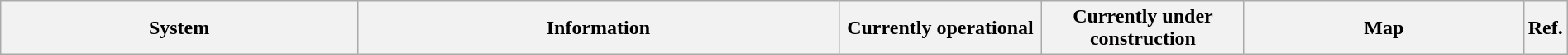<table class="wikitable" style="width:100%">
<tr>
<th style="width:23%">System</th>
<th style="width:31%" colspan=2>Information</th>
<th style="width:13%">Currently operational</th>
<th style="width:13%">Currently under construction</th>
<th style="width:18%">Map</th>
<th style="width:2%">Ref.<br>
</th>
</tr>
</table>
